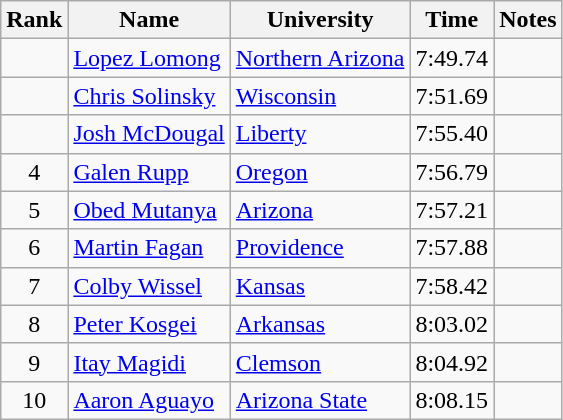<table class="wikitable sortable" style="text-align:center">
<tr>
<th>Rank</th>
<th>Name</th>
<th>University</th>
<th>Time</th>
<th>Notes</th>
</tr>
<tr>
<td></td>
<td align=left><a href='#'>Lopez Lomong</a></td>
<td align=left><a href='#'>Northern Arizona</a></td>
<td>7:49.74</td>
<td></td>
</tr>
<tr>
<td></td>
<td align=left><a href='#'>Chris Solinsky</a></td>
<td align=left><a href='#'>Wisconsin</a></td>
<td>7:51.69</td>
<td></td>
</tr>
<tr>
<td></td>
<td align=left><a href='#'>Josh McDougal</a></td>
<td align="left"><a href='#'>Liberty</a></td>
<td>7:55.40</td>
<td></td>
</tr>
<tr>
<td>4</td>
<td align=left><a href='#'>Galen Rupp</a></td>
<td align=left><a href='#'>Oregon</a></td>
<td>7:56.79</td>
<td></td>
</tr>
<tr>
<td>5</td>
<td align=left><a href='#'>Obed Mutanya</a> </td>
<td align=left><a href='#'>Arizona</a></td>
<td>7:57.21</td>
<td></td>
</tr>
<tr>
<td>6</td>
<td align=left><a href='#'>Martin Fagan</a> </td>
<td align=left><a href='#'>Providence</a></td>
<td>7:57.88</td>
<td></td>
</tr>
<tr>
<td>7</td>
<td align=left><a href='#'>Colby Wissel</a></td>
<td align="left"><a href='#'>Kansas</a></td>
<td>7:58.42</td>
<td></td>
</tr>
<tr>
<td>8</td>
<td align=left><a href='#'>Peter Kosgei</a></td>
<td align="left"><a href='#'>Arkansas</a></td>
<td>8:03.02</td>
<td></td>
</tr>
<tr>
<td>9</td>
<td align=left><a href='#'>Itay Magidi</a> </td>
<td align=left><a href='#'>Clemson</a></td>
<td>8:04.92</td>
<td></td>
</tr>
<tr>
<td>10</td>
<td align=left><a href='#'>Aaron Aguayo</a></td>
<td align="left"><a href='#'>Arizona State</a></td>
<td>8:08.15</td>
<td></td>
</tr>
</table>
